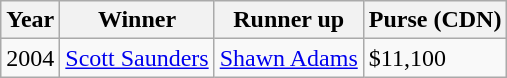<table class="wikitable">
<tr>
<th scope="col">Year</th>
<th scope="col">Winner</th>
<th scope="col">Runner up</th>
<th scope="col">Purse (CDN)</th>
</tr>
<tr>
<td>2004</td>
<td> <a href='#'>Scott Saunders</a></td>
<td> <a href='#'>Shawn Adams</a></td>
<td>$11,100</td>
</tr>
</table>
